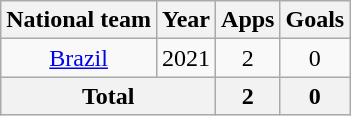<table class="wikitable" style="text-align: center;">
<tr>
<th>National team</th>
<th>Year</th>
<th>Apps</th>
<th>Goals</th>
</tr>
<tr>
<td><a href='#'>Brazil</a></td>
<td>2021</td>
<td>2</td>
<td>0</td>
</tr>
<tr>
<th colspan=2>Total</th>
<th>2</th>
<th>0</th>
</tr>
</table>
